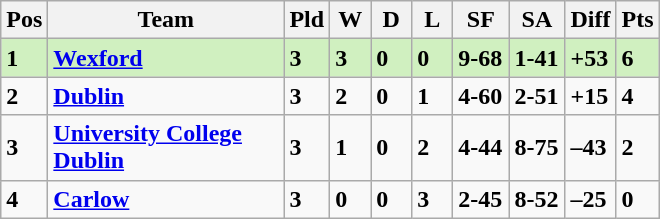<table class="wikitable" style="text-align: centre;">
<tr>
<th width=20>Pos</th>
<th width=150>Team</th>
<th width=20>Pld</th>
<th width=20>W</th>
<th width=20>D</th>
<th width=20>L</th>
<th width=30>SF</th>
<th width=30>SA</th>
<th width=20>Diff</th>
<th width=20>Pts</th>
</tr>
<tr style="background:#D0F0C0;">
<td><strong>1</strong></td>
<td align=left><strong>  <a href='#'>Wexford</a> </strong></td>
<td><strong>3</strong></td>
<td><strong>3</strong></td>
<td><strong>0</strong></td>
<td><strong>0</strong></td>
<td><strong>9-68</strong></td>
<td><strong>1-41</strong></td>
<td><strong>+53</strong></td>
<td><strong>6</strong></td>
</tr>
<tr>
<td><strong>2</strong></td>
<td align=left><strong>  <a href='#'>Dublin</a> </strong></td>
<td><strong>3</strong></td>
<td><strong>2</strong></td>
<td><strong>0</strong></td>
<td><strong>1</strong></td>
<td><strong>4-60</strong></td>
<td><strong>2-51</strong></td>
<td><strong>+15</strong></td>
<td><strong>4</strong></td>
</tr>
<tr>
<td><strong>3</strong></td>
<td align=left><strong>  <a href='#'>University College Dublin</a> </strong></td>
<td><strong>3</strong></td>
<td><strong>1</strong></td>
<td><strong>0</strong></td>
<td><strong>2</strong></td>
<td><strong>4-44</strong></td>
<td><strong>8-75</strong></td>
<td><strong>–43</strong></td>
<td><strong>2</strong></td>
</tr>
<tr>
<td><strong>4</strong></td>
<td align=left><strong>  <a href='#'>Carlow</a> </strong></td>
<td><strong>3</strong></td>
<td><strong>0</strong></td>
<td><strong>0</strong></td>
<td><strong>3</strong></td>
<td><strong>2-45</strong></td>
<td><strong>8-52</strong></td>
<td><strong>–25</strong></td>
<td><strong>0</strong></td>
</tr>
</table>
